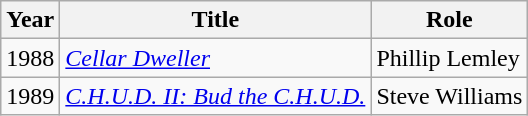<table class="wikitable">
<tr>
<th>Year</th>
<th>Title</th>
<th>Role</th>
</tr>
<tr>
<td>1988</td>
<td><em><a href='#'>Cellar Dweller</a></em></td>
<td>Phillip Lemley</td>
</tr>
<tr>
<td>1989</td>
<td><em><a href='#'>C.H.U.D. II: Bud the C.H.U.D.</a></em></td>
<td>Steve Williams</td>
</tr>
</table>
